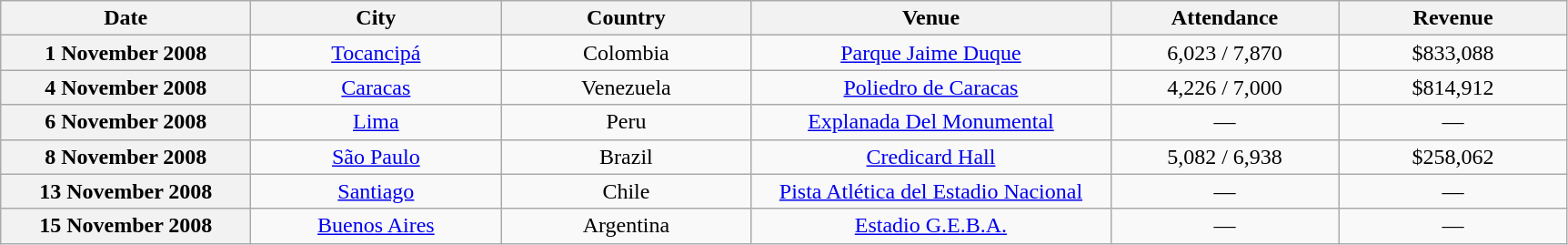<table class="wikitable plainrowheaders" style="text-align:center;">
<tr>
<th scope="col" style="width:11em;">Date</th>
<th scope="col" style="width:11em;">City</th>
<th scope="col" style="width:11em;">Country</th>
<th scope="col" style="width:16em;">Venue</th>
<th scope="col" style="width:10em;">Attendance</th>
<th scope="col" style="width:10em;">Revenue</th>
</tr>
<tr>
<th scope="row">1 November 2008</th>
<td><a href='#'>Tocancipá</a></td>
<td>Colombia</td>
<td><a href='#'>Parque Jaime Duque</a></td>
<td>6,023 / 7,870</td>
<td>$833,088</td>
</tr>
<tr>
<th scope="row">4 November 2008</th>
<td><a href='#'>Caracas</a></td>
<td>Venezuela</td>
<td><a href='#'>Poliedro de Caracas</a></td>
<td>4,226 / 7,000</td>
<td>$814,912</td>
</tr>
<tr>
<th scope="row">6 November 2008</th>
<td><a href='#'>Lima</a></td>
<td>Peru</td>
<td><a href='#'>Explanada Del Monumental</a></td>
<td>—</td>
<td>—</td>
</tr>
<tr>
<th scope="row">8 November 2008</th>
<td><a href='#'>São Paulo</a></td>
<td>Brazil</td>
<td><a href='#'>Credicard Hall</a></td>
<td>5,082 / 6,938</td>
<td>$258,062</td>
</tr>
<tr>
<th scope="row">13 November 2008</th>
<td><a href='#'>Santiago</a></td>
<td>Chile</td>
<td><a href='#'>Pista Atlética del Estadio Nacional</a></td>
<td>—</td>
<td>—</td>
</tr>
<tr>
<th scope="row">15 November 2008</th>
<td><a href='#'>Buenos Aires</a></td>
<td>Argentina</td>
<td><a href='#'>Estadio G.E.B.A.</a></td>
<td>—</td>
<td>—</td>
</tr>
</table>
